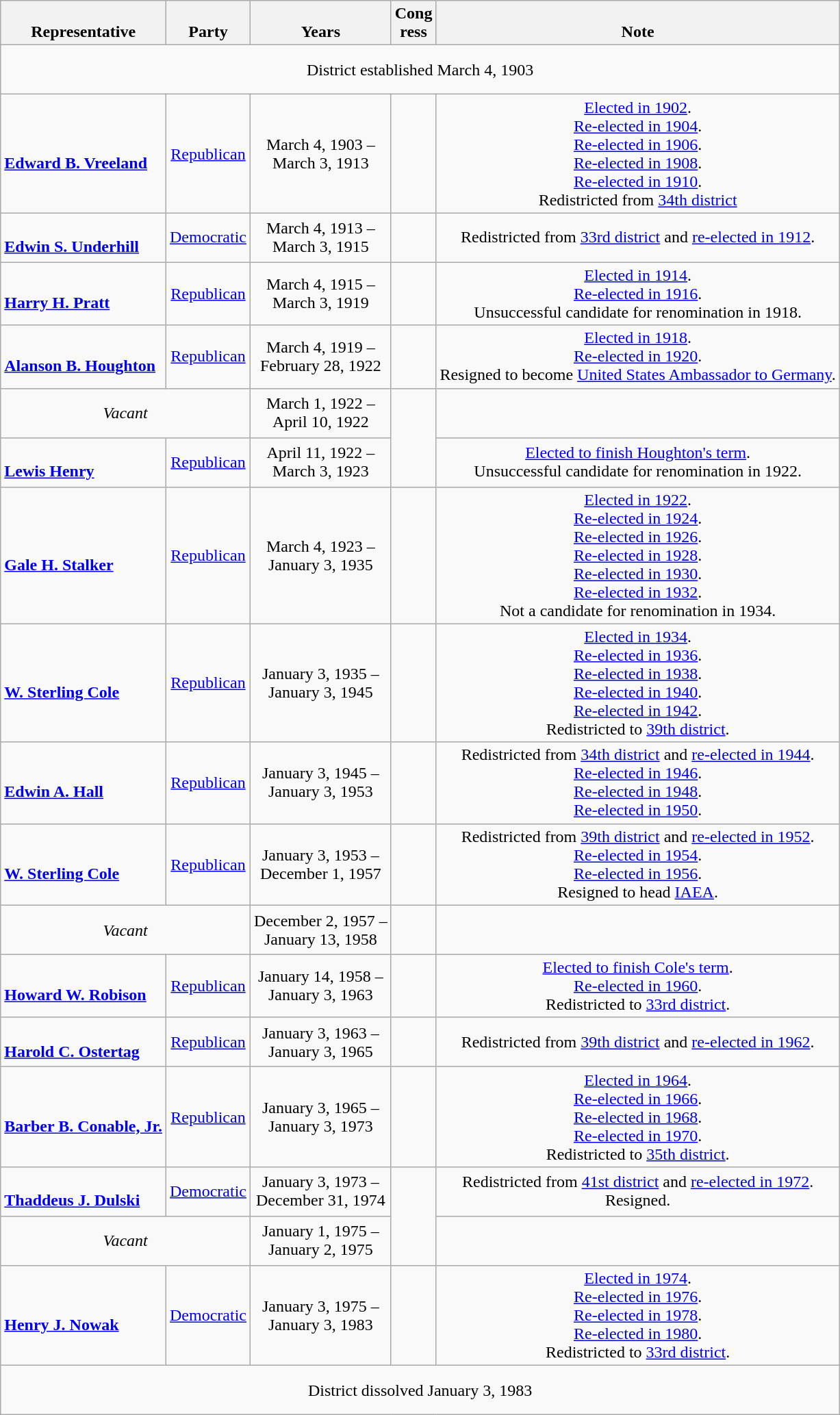<table class=wikitable style="text-align: center">
<tr valign=bottom>
<th>Representative</th>
<th>Party</th>
<th>Years</th>
<th>Cong<br>ress</th>
<th>Note</th>
</tr>
<tr style="height:3em">
<td colspan=5>District established March 4, 1903</td>
</tr>
<tr style="height:3em">
<td align=left nowrap> <br><strong><a href='#'>Edward B. Vreeland</a></strong><br></td>
<td><a href='#'>Republican</a></td>
<td>March 4, 1903 – <br> March 3, 1913</td>
<td></td>
<td><a href='#'>Elected in 1902</a>.<br><a href='#'>Re-elected in 1904</a>.<br><a href='#'>Re-elected in 1906</a>.<br><a href='#'>Re-elected in 1908</a>.<br><a href='#'>Re-elected in 1910</a>.<br>Redistricted from <a href='#'>34th district</a></td>
</tr>
<tr style="height:3em">
<td align=left nowrap> <br><strong><a href='#'>Edwin S. Underhill</a></strong><br></td>
<td><a href='#'>Democratic</a></td>
<td>March 4, 1913 – <br> March 3, 1915</td>
<td></td>
<td>Redistricted from <a href='#'>33rd district</a> and <a href='#'>re-elected in 1912</a>.<br></td>
</tr>
<tr style="height:3em">
<td align=left nowrap> <br><strong><a href='#'>Harry H. Pratt</a></strong><br></td>
<td><a href='#'>Republican</a></td>
<td>March 4, 1915 – <br> March 3, 1919</td>
<td></td>
<td><a href='#'>Elected in 1914</a>.<br><a href='#'>Re-elected in 1916</a>.<br>Unsuccessful candidate for renomination in 1918.</td>
</tr>
<tr style="height:3em">
<td align=left nowrap> <br><strong><a href='#'>Alanson B. Houghton</a></strong><br></td>
<td><a href='#'>Republican</a></td>
<td>March 4, 1919 – <br> February 28, 1922</td>
<td></td>
<td><a href='#'>Elected in 1918</a>.<br><a href='#'>Re-elected in 1920</a>.<br>Resigned to become <a href='#'>United States Ambassador to Germany</a>.</td>
</tr>
<tr style="height:3em">
<td colspan=2><em>Vacant</em></td>
<td>March 1, 1922 – <br> April 10, 1922</td>
<td rowspan=2></td>
<td></td>
</tr>
<tr style="height:3em">
<td align=left nowrap> <br><strong><a href='#'>Lewis Henry</a></strong><br></td>
<td><a href='#'>Republican</a></td>
<td>April 11, 1922 – <br> March 3, 1923</td>
<td><a href='#'>Elected to finish Houghton's term</a>.<br>Unsuccessful candidate for renomination in 1922.</td>
</tr>
<tr style="height:3em">
<td align=left nowrap> <br><strong><a href='#'>Gale H. Stalker</a></strong><br></td>
<td><a href='#'>Republican</a></td>
<td>March 4, 1923 – <br> January 3, 1935</td>
<td></td>
<td><a href='#'>Elected in 1922</a>.<br><a href='#'>Re-elected in 1924</a>.<br><a href='#'>Re-elected in 1926</a>.<br><a href='#'>Re-elected in 1928</a>.<br><a href='#'>Re-elected in 1930</a>.<br><a href='#'>Re-elected in 1932</a>.<br>Not a candidate for renomination in 1934.</td>
</tr>
<tr style="height:3em">
<td align=left nowrap> <br><strong><a href='#'>W. Sterling Cole</a></strong><br></td>
<td><a href='#'>Republican</a></td>
<td>January 3, 1935 – <br> January 3, 1945</td>
<td></td>
<td><a href='#'>Elected in 1934</a>.<br><a href='#'>Re-elected in 1936</a>.<br><a href='#'>Re-elected in 1938</a>.<br><a href='#'>Re-elected in 1940</a>.<br><a href='#'>Re-elected in 1942</a>.<br>Redistricted to <a href='#'>39th district</a>.</td>
</tr>
<tr style="height:3em">
<td align=left nowrap> <br><strong><a href='#'>Edwin A. Hall</a></strong><br></td>
<td><a href='#'>Republican</a></td>
<td>January 3, 1945 – <br> January 3, 1953</td>
<td></td>
<td>Redistricted from <a href='#'>34th district</a> and <a href='#'>re-elected in 1944</a>.<br><a href='#'>Re-elected in 1946</a>.<br><a href='#'>Re-elected in 1948</a>.<br><a href='#'>Re-elected in 1950</a>.<br></td>
</tr>
<tr style="height:3em">
<td align=left nowrap> <br><strong><a href='#'>W. Sterling Cole</a></strong><br></td>
<td><a href='#'>Republican</a></td>
<td>January 3, 1953 – <br> December 1, 1957</td>
<td></td>
<td>Redistricted from <a href='#'>39th district</a> and <a href='#'>re-elected in 1952</a>.<br><a href='#'>Re-elected in 1954</a>.<br><a href='#'>Re-elected in 1956</a>.<br> Resigned to head <a href='#'>IAEA</a>.</td>
</tr>
<tr style="height:3em">
<td colspan=2><em>Vacant</em></td>
<td>December 2, 1957 – <br> January 13, 1958</td>
<td></td>
<td></td>
</tr>
<tr style="height:3em">
<td align=left nowrap> <br><strong><a href='#'>Howard W. Robison</a></strong><br></td>
<td><a href='#'>Republican</a></td>
<td>January 14, 1958 – <br> January 3, 1963</td>
<td></td>
<td><a href='#'>Elected to finish Cole's term</a>.<br><a href='#'>Re-elected in 1960</a>.<br>Redistricted to <a href='#'>33rd district</a>.</td>
</tr>
<tr style="height:3em">
<td align=left nowrap> <br><strong><a href='#'>Harold C. Ostertag</a></strong><br></td>
<td><a href='#'>Republican</a></td>
<td>January 3, 1963 – <br> January 3, 1965</td>
<td></td>
<td>Redistricted from <a href='#'>39th district</a> and <a href='#'>re-elected in 1962</a>.<br></td>
</tr>
<tr style="height:3em">
<td align=left nowrap><br><strong><a href='#'>Barber B. Conable, Jr.</a></strong><br></td>
<td><a href='#'>Republican</a></td>
<td>January 3, 1965 – <br> January 3, 1973</td>
<td></td>
<td><a href='#'>Elected in 1964</a>.<br><a href='#'>Re-elected in 1966</a>.<br><a href='#'>Re-elected in 1968</a>.<br><a href='#'>Re-elected in 1970</a>.<br>Redistricted to <a href='#'>35th district</a>.</td>
</tr>
<tr style="height:3em">
<td align=left nowrap> <br><strong><a href='#'>Thaddeus J. Dulski</a></strong><br></td>
<td><a href='#'>Democratic</a></td>
<td>January 3, 1973 – <br> December 31, 1974</td>
<td rowspan=2></td>
<td>Redistricted from <a href='#'>41st district</a> and <a href='#'>re-elected in 1972</a>.<br>Resigned.</td>
</tr>
<tr style="height:3em">
<td colspan=2><em>Vacant</em></td>
<td>January 1, 1975 – <br> January 2, 1975</td>
<td></td>
</tr>
<tr style="height:3em">
<td align=left nowrap><br><strong><a href='#'>Henry J. Nowak</a></strong><br></td>
<td><a href='#'>Democratic</a></td>
<td>January 3, 1975 – <br> January 3, 1983</td>
<td></td>
<td><a href='#'>Elected in 1974</a>.<br><a href='#'>Re-elected in 1976</a>.<br><a href='#'>Re-elected in 1978</a>.<br><a href='#'>Re-elected in 1980</a>.<br>Redistricted to <a href='#'>33rd district</a>.</td>
</tr>
<tr style="height:3em">
<td colspan=5>District dissolved January 3, 1983</td>
</tr>
</table>
